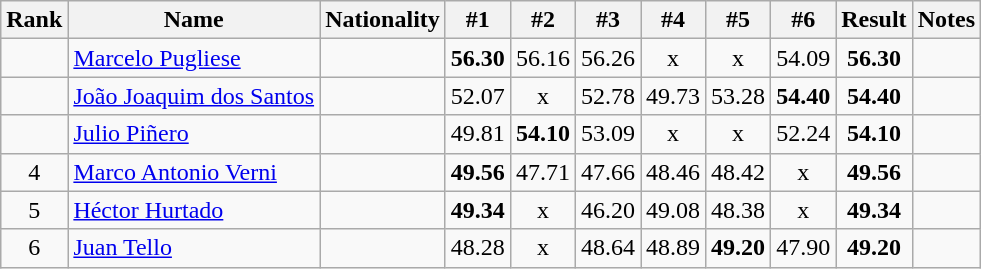<table class="wikitable sortable" style="text-align:center">
<tr>
<th>Rank</th>
<th>Name</th>
<th>Nationality</th>
<th>#1</th>
<th>#2</th>
<th>#3</th>
<th>#4</th>
<th>#5</th>
<th>#6</th>
<th>Result</th>
<th>Notes</th>
</tr>
<tr>
<td></td>
<td align=left><a href='#'>Marcelo Pugliese</a></td>
<td align=left></td>
<td><strong>56.30</strong></td>
<td>56.16</td>
<td>56.26</td>
<td>x</td>
<td>x</td>
<td>54.09</td>
<td><strong>56.30</strong></td>
<td></td>
</tr>
<tr>
<td></td>
<td align=left><a href='#'>João Joaquim dos Santos</a></td>
<td align=left></td>
<td>52.07</td>
<td>x</td>
<td>52.78</td>
<td>49.73</td>
<td>53.28</td>
<td><strong>54.40</strong></td>
<td><strong>54.40</strong></td>
<td></td>
</tr>
<tr>
<td></td>
<td align=left><a href='#'>Julio Piñero</a></td>
<td align=left></td>
<td>49.81</td>
<td><strong>54.10</strong></td>
<td>53.09</td>
<td>x</td>
<td>x</td>
<td>52.24</td>
<td><strong>54.10</strong></td>
<td></td>
</tr>
<tr>
<td>4</td>
<td align=left><a href='#'>Marco Antonio Verni</a></td>
<td align=left></td>
<td><strong>49.56</strong></td>
<td>47.71</td>
<td>47.66</td>
<td>48.46</td>
<td>48.42</td>
<td>x</td>
<td><strong>49.56</strong></td>
<td></td>
</tr>
<tr>
<td>5</td>
<td align=left><a href='#'>Héctor Hurtado</a></td>
<td align=left></td>
<td><strong>49.34</strong></td>
<td>x</td>
<td>46.20</td>
<td>49.08</td>
<td>48.38</td>
<td>x</td>
<td><strong>49.34</strong></td>
<td></td>
</tr>
<tr>
<td>6</td>
<td align=left><a href='#'>Juan Tello</a></td>
<td align=left></td>
<td>48.28</td>
<td>x</td>
<td>48.64</td>
<td>48.89</td>
<td><strong>49.20</strong></td>
<td>47.90</td>
<td><strong>49.20</strong></td>
<td></td>
</tr>
</table>
